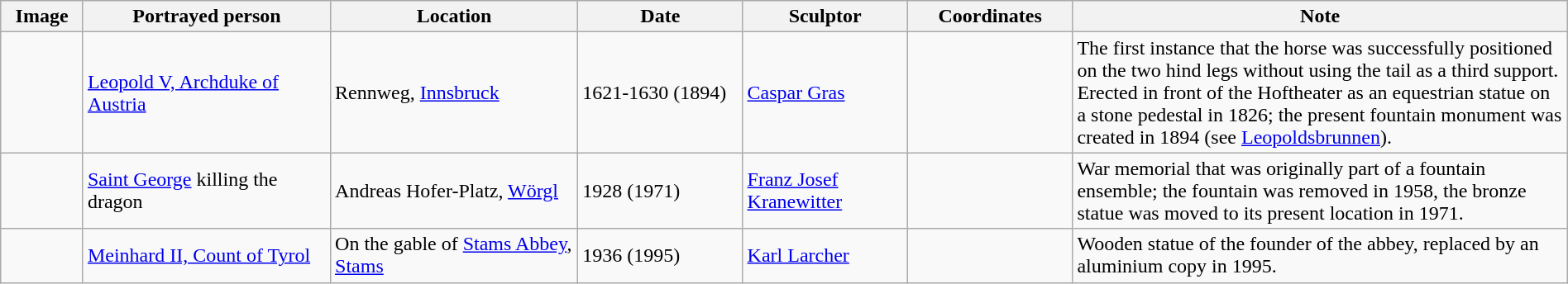<table class="wikitable sortable"  style="width:100%;">
<tr>
<th width="5%" align="left" class="unsortable">Image</th>
<th width="15%" align="left">Portrayed person</th>
<th width="15%" align="left">Location</th>
<th width="10%" align="left">Date</th>
<th width="10%" align="left">Sculptor</th>
<th width="10%" align="left">Coordinates</th>
<th width="30%" align="left">Note</th>
</tr>
<tr>
<td></td>
<td><a href='#'>Leopold V, Archduke of Austria</a></td>
<td>Rennweg, <a href='#'>Innsbruck</a></td>
<td>1621-1630 (1894)</td>
<td><a href='#'>Caspar Gras</a></td>
<td></td>
<td>The first instance that the horse was successfully positioned on the two hind legs without using the tail as a third support. Erected in front of the Hoftheater as an equestrian statue on a stone pedestal in 1826; the present fountain monument was created in 1894 (see <a href='#'>Leopoldsbrunnen</a>).</td>
</tr>
<tr>
<td></td>
<td><a href='#'>Saint George</a> killing the dragon</td>
<td>Andreas Hofer-Platz, <a href='#'>Wörgl</a></td>
<td>1928 (1971)</td>
<td><a href='#'>Franz Josef Kranewitter</a></td>
<td></td>
<td>War memorial that was originally part of a fountain ensemble; the fountain was removed in 1958, the bronze statue was moved to its present location in 1971.</td>
</tr>
<tr>
<td></td>
<td><a href='#'>Meinhard II, Count of Tyrol</a></td>
<td>On the gable of <a href='#'>Stams Abbey</a>, <a href='#'>Stams</a></td>
<td>1936 (1995)</td>
<td><a href='#'>Karl Larcher</a></td>
<td></td>
<td>Wooden statue of the founder of the abbey, replaced by an aluminium copy in 1995.</td>
</tr>
</table>
